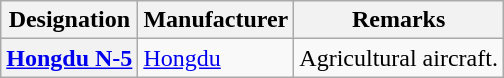<table class="wikitable">
<tr>
<th>Designation</th>
<th>Manufacturer</th>
<th>Remarks</th>
</tr>
<tr>
<th><a href='#'>Hongdu N-5</a></th>
<td><a href='#'>Hongdu</a></td>
<td>Agricultural aircraft.</td>
</tr>
</table>
